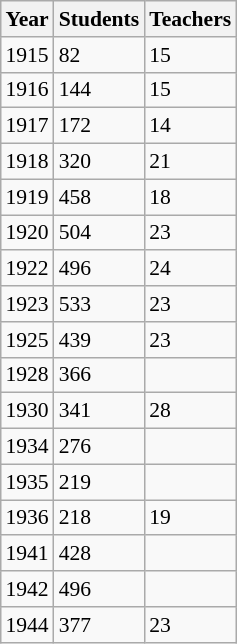<table class=wikitable style="float: right; margin: 0 0 0 .5em; font-size:90%;">
<tr>
<th>Year</th>
<th>Students</th>
<th>Teachers</th>
</tr>
<tr>
<td>1915</td>
<td>82</td>
<td>15</td>
</tr>
<tr>
<td>1916</td>
<td>144</td>
<td>15</td>
</tr>
<tr>
<td>1917</td>
<td>172</td>
<td>14</td>
</tr>
<tr>
<td>1918</td>
<td>320</td>
<td>21</td>
</tr>
<tr>
<td>1919</td>
<td>458</td>
<td>18</td>
</tr>
<tr>
<td>1920</td>
<td>504</td>
<td>23</td>
</tr>
<tr>
<td>1922</td>
<td>496</td>
<td>24</td>
</tr>
<tr>
<td>1923</td>
<td>533</td>
<td>23</td>
</tr>
<tr>
<td>1925</td>
<td>439</td>
<td>23</td>
</tr>
<tr>
<td>1928</td>
<td>366</td>
<td></td>
</tr>
<tr>
<td>1930</td>
<td>341</td>
<td>28</td>
</tr>
<tr>
<td>1934</td>
<td>276</td>
</tr>
<tr>
<td>1935</td>
<td>219</td>
<td></td>
</tr>
<tr>
<td>1936</td>
<td>218</td>
<td>19</td>
</tr>
<tr>
<td>1941</td>
<td>428</td>
<td></td>
</tr>
<tr>
<td>1942</td>
<td>496</td>
<td></td>
</tr>
<tr>
<td>1944</td>
<td>377</td>
<td>23</td>
</tr>
</table>
